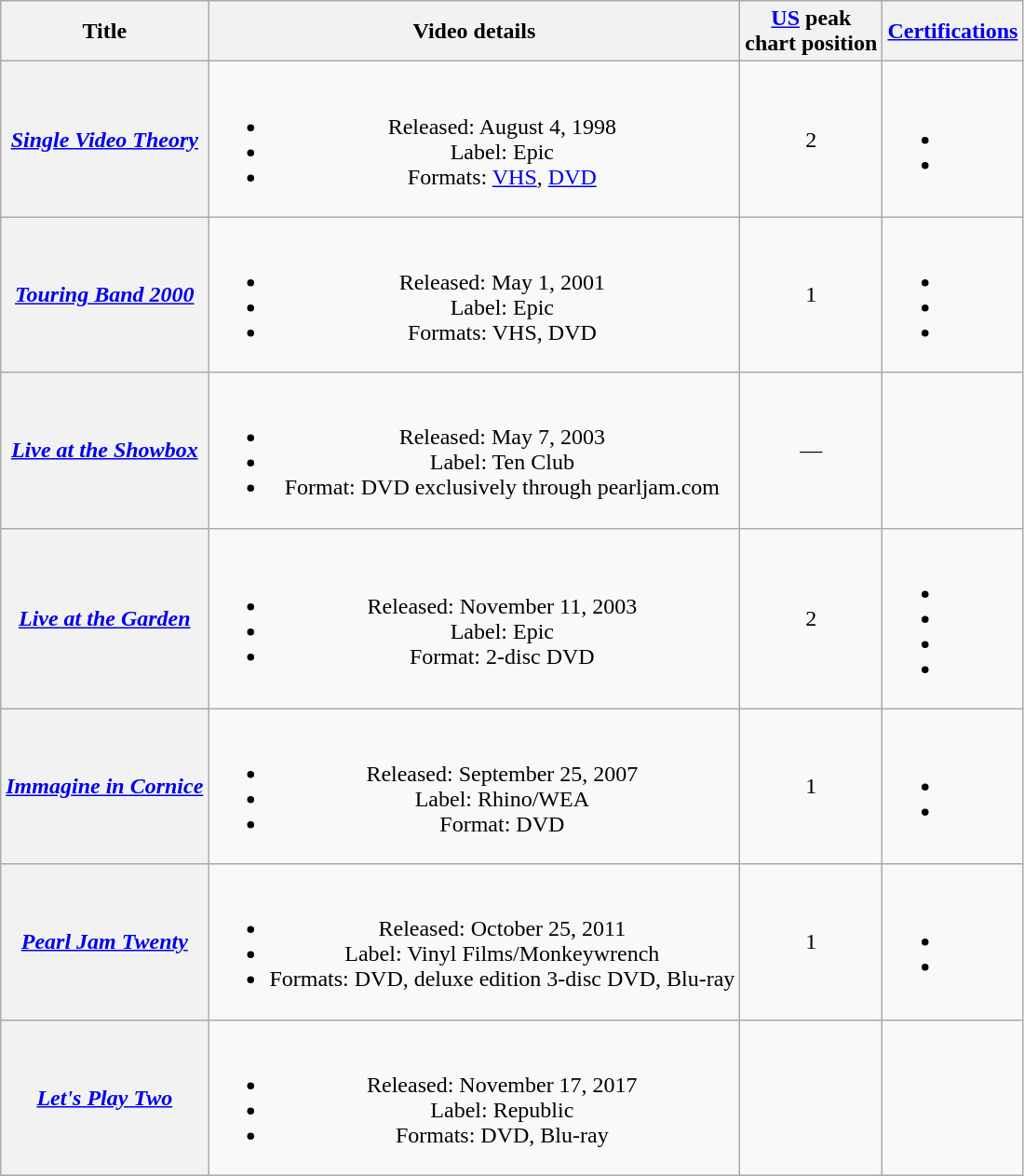<table class="wikitable plainrowheaders" style="text-align:center;">
<tr>
<th scope="col">Title</th>
<th scope="col">Video details</th>
<th scope="col"><a href='#'>US</a> peak<br>chart position</th>
<th scope="col"><a href='#'>Certifications</a></th>
</tr>
<tr>
<th scope="row"><em><a href='#'>Single Video Theory</a></em></th>
<td><br><ul><li>Released: August 4, 1998</li><li>Label: Epic</li><li>Formats: <a href='#'>VHS</a>, <a href='#'>DVD</a></li></ul></td>
<td>2</td>
<td><br><ul><li></li><li></li></ul></td>
</tr>
<tr>
<th scope="row"><em><a href='#'>Touring Band 2000</a></em></th>
<td><br><ul><li>Released: May 1, 2001</li><li>Label: Epic</li><li>Formats: VHS, DVD</li></ul></td>
<td>1</td>
<td><br><ul><li></li><li></li><li></li></ul></td>
</tr>
<tr>
<th scope="row"><em><a href='#'>Live at the Showbox</a></em></th>
<td><br><ul><li>Released: May 7, 2003</li><li>Label: Ten Club</li><li>Format: DVD exclusively through pearljam.com</li></ul></td>
<td>—</td>
<td></td>
</tr>
<tr>
<th scope="row"><em><a href='#'>Live at the Garden</a></em></th>
<td><br><ul><li>Released: November 11, 2003</li><li>Label: Epic</li><li>Format: 2-disc DVD</li></ul></td>
<td>2</td>
<td><br><ul><li></li><li></li><li></li><li></li></ul></td>
</tr>
<tr>
<th scope="row"><em><a href='#'>Immagine in Cornice</a></em></th>
<td><br><ul><li>Released: September 25, 2007</li><li>Label: Rhino/WEA</li><li>Format: DVD</li></ul></td>
<td>1</td>
<td><br><ul><li></li><li></li></ul></td>
</tr>
<tr>
<th scope="row"><em><a href='#'>Pearl Jam Twenty</a></em></th>
<td><br><ul><li>Released: October 25, 2011</li><li>Label: Vinyl Films/Monkeywrench</li><li>Formats: DVD, deluxe edition 3-disc DVD, Blu-ray</li></ul></td>
<td>1</td>
<td><br><ul><li></li><li></li></ul></td>
</tr>
<tr>
<th scope="row"><em><a href='#'>Let's Play Two</a></em></th>
<td><br><ul><li>Released: November 17, 2017</li><li>Label: Republic</li><li>Formats: DVD, Blu-ray</li></ul></td>
<td></td>
<td></td>
</tr>
</table>
